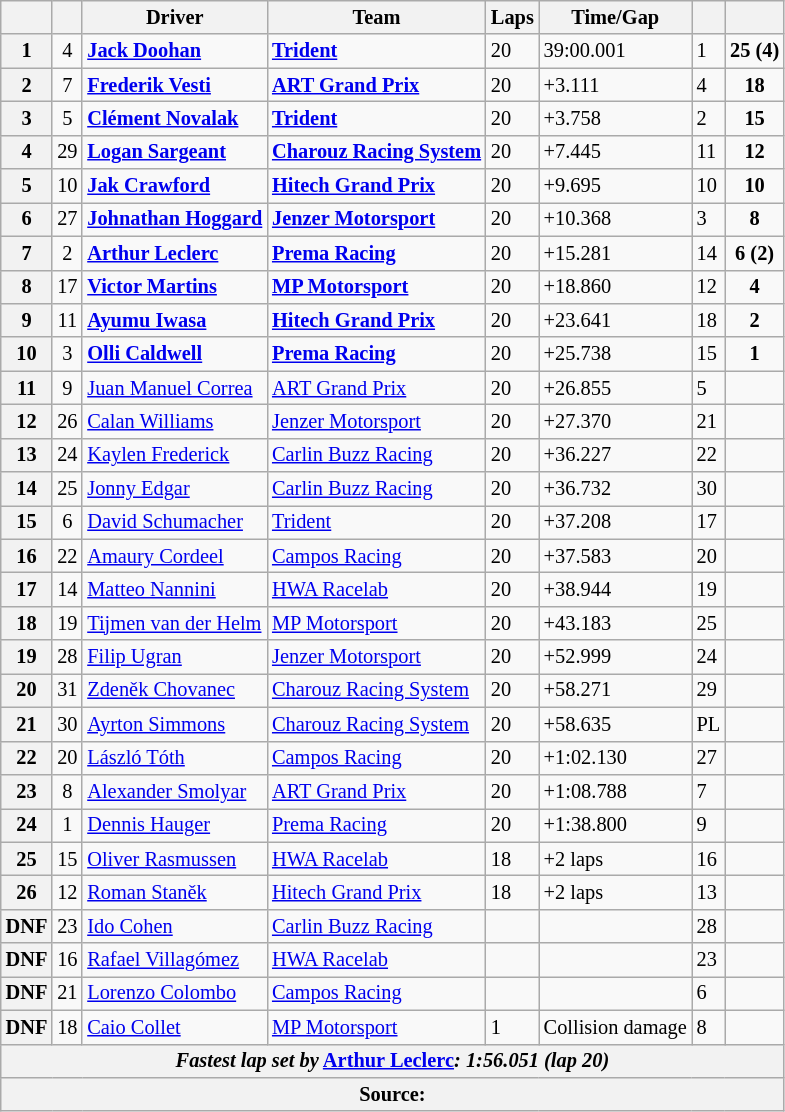<table class="wikitable" style="font-size:85%">
<tr>
<th></th>
<th></th>
<th>Driver</th>
<th>Team</th>
<th>Laps</th>
<th>Time/Gap</th>
<th></th>
<th></th>
</tr>
<tr>
<th>1</th>
<td align="center">4</td>
<td><strong> <a href='#'>Jack Doohan</a></strong></td>
<td><a href='#'><strong>Trident</strong></a></td>
<td>20</td>
<td>39:00.001</td>
<td>1</td>
<td align="center"><strong>25 (4)</strong></td>
</tr>
<tr>
<th>2</th>
<td align="center">7</td>
<td><strong> <a href='#'>Frederik Vesti</a></strong></td>
<td><strong><a href='#'>ART Grand Prix</a></strong></td>
<td>20</td>
<td>+3.111</td>
<td>4</td>
<td align="center"><strong>18</strong></td>
</tr>
<tr>
<th>3</th>
<td align="center">5</td>
<td><strong> <a href='#'>Clément Novalak</a></strong></td>
<td><a href='#'><strong>Trident</strong></a></td>
<td>20</td>
<td>+3.758</td>
<td>2</td>
<td align="center"><strong>15</strong></td>
</tr>
<tr>
<th>4</th>
<td align="center">29</td>
<td><strong> <a href='#'>Logan Sargeant</a></strong></td>
<td><strong><a href='#'>Charouz Racing System</a></strong></td>
<td>20</td>
<td>+7.445</td>
<td>11</td>
<td align="center"><strong>12</strong></td>
</tr>
<tr>
<th>5</th>
<td align="center">10</td>
<td><strong> <a href='#'>Jak Crawford</a></strong></td>
<td><strong><a href='#'>Hitech Grand Prix</a></strong></td>
<td>20</td>
<td>+9.695</td>
<td>10</td>
<td align="center"><strong>10</strong></td>
</tr>
<tr>
<th>6</th>
<td align="center">27</td>
<td><strong> <a href='#'>Johnathan Hoggard</a></strong></td>
<td><strong><a href='#'>Jenzer Motorsport</a></strong></td>
<td>20</td>
<td>+10.368</td>
<td>3</td>
<td align="center"><strong>8</strong></td>
</tr>
<tr>
<th>7</th>
<td align="center">2</td>
<td><strong> <a href='#'>Arthur Leclerc</a></strong></td>
<td><a href='#'><strong>Prema Racing</strong></a></td>
<td>20</td>
<td>+15.281</td>
<td>14</td>
<td align="center"><strong>6 (2)</strong></td>
</tr>
<tr>
<th>8</th>
<td align="center">17</td>
<td><strong> <a href='#'>Victor Martins</a></strong></td>
<td><strong><a href='#'>MP Motorsport</a></strong></td>
<td>20</td>
<td>+18.860</td>
<td>12</td>
<td align="center"><strong>4</strong></td>
</tr>
<tr>
<th>9</th>
<td align="center">11</td>
<td><strong> <a href='#'>Ayumu Iwasa</a></strong></td>
<td><strong><a href='#'>Hitech Grand Prix</a></strong></td>
<td>20</td>
<td>+23.641</td>
<td>18</td>
<td align="center"><strong>2</strong></td>
</tr>
<tr>
<th>10</th>
<td align="center">3</td>
<td><strong> <a href='#'>Olli Caldwell</a></strong></td>
<td><a href='#'><strong>Prema Racing</strong></a></td>
<td>20</td>
<td>+25.738</td>
<td>15</td>
<td align="center"><strong>1</strong></td>
</tr>
<tr>
<th>11</th>
<td align="center">9</td>
<td> <a href='#'>Juan Manuel Correa</a></td>
<td><a href='#'>ART Grand Prix</a></td>
<td>20</td>
<td>+26.855</td>
<td>5</td>
<td align="center"></td>
</tr>
<tr>
<th>12</th>
<td align="center">26</td>
<td> <a href='#'>Calan Williams</a></td>
<td><a href='#'>Jenzer Motorsport</a></td>
<td>20</td>
<td>+27.370</td>
<td>21</td>
<td></td>
</tr>
<tr>
<th>13</th>
<td align="center">24</td>
<td> <a href='#'>Kaylen Frederick</a></td>
<td><a href='#'>Carlin Buzz Racing</a></td>
<td>20</td>
<td>+36.227</td>
<td>22</td>
<td></td>
</tr>
<tr>
<th>14</th>
<td align="center">25</td>
<td> <a href='#'>Jonny Edgar</a></td>
<td><a href='#'>Carlin Buzz Racing</a></td>
<td>20</td>
<td>+36.732</td>
<td>30</td>
<td></td>
</tr>
<tr>
<th>15</th>
<td align="center">6</td>
<td> <a href='#'>David Schumacher</a></td>
<td><a href='#'>Trident</a></td>
<td>20</td>
<td>+37.208</td>
<td>17</td>
<td></td>
</tr>
<tr>
<th>16</th>
<td align="center">22</td>
<td> <a href='#'>Amaury Cordeel</a></td>
<td><a href='#'>Campos Racing</a></td>
<td>20</td>
<td>+37.583</td>
<td>20</td>
<td align="center"></td>
</tr>
<tr>
<th>17</th>
<td align="center">14</td>
<td> <a href='#'>Matteo Nannini</a></td>
<td><a href='#'>HWA Racelab</a></td>
<td>20</td>
<td>+38.944</td>
<td>19</td>
<td align="center"></td>
</tr>
<tr>
<th>18</th>
<td align="center">19</td>
<td> <a href='#'>Tijmen van der Helm</a></td>
<td><a href='#'>MP Motorsport</a></td>
<td>20</td>
<td>+43.183</td>
<td>25</td>
<td align="center"></td>
</tr>
<tr>
<th>19</th>
<td align="center">28</td>
<td> <a href='#'>Filip Ugran</a></td>
<td><a href='#'>Jenzer Motorsport</a></td>
<td>20</td>
<td>+52.999</td>
<td>24</td>
<td></td>
</tr>
<tr>
<th>20</th>
<td align="center">31</td>
<td> <a href='#'>Zdeněk Chovanec</a></td>
<td><a href='#'>Charouz Racing System</a></td>
<td>20</td>
<td>+58.271</td>
<td>29</td>
<td></td>
</tr>
<tr>
<th>21</th>
<td align="center">30</td>
<td> <a href='#'>Ayrton Simmons</a></td>
<td><a href='#'>Charouz Racing System</a></td>
<td>20</td>
<td>+58.635</td>
<td>PL</td>
<td align="center"></td>
</tr>
<tr>
<th>22</th>
<td align="center">20</td>
<td> <a href='#'>László Tóth</a></td>
<td><a href='#'>Campos Racing</a></td>
<td>20</td>
<td>+1:02.130</td>
<td>27</td>
<td></td>
</tr>
<tr>
<th>23</th>
<td align="center">8</td>
<td> <a href='#'>Alexander Smolyar</a></td>
<td><a href='#'>ART Grand Prix</a></td>
<td>20</td>
<td>+1:08.788</td>
<td>7</td>
<td align="center"></td>
</tr>
<tr>
<th>24</th>
<td align="center">1</td>
<td> <a href='#'>Dennis Hauger</a></td>
<td><a href='#'>Prema Racing</a></td>
<td>20</td>
<td>+1:38.800</td>
<td>9</td>
<td></td>
</tr>
<tr>
<th>25</th>
<td align="center">15</td>
<td> <a href='#'>Oliver Rasmussen</a></td>
<td><a href='#'>HWA Racelab</a></td>
<td>18</td>
<td>+2 laps</td>
<td>16</td>
<td></td>
</tr>
<tr>
<th>26</th>
<td align="center">12</td>
<td> <a href='#'>Roman Staněk</a></td>
<td><a href='#'>Hitech Grand Prix</a></td>
<td>18</td>
<td>+2 laps</td>
<td>13</td>
<td></td>
</tr>
<tr>
<th>DNF</th>
<td align="center">23</td>
<td> <a href='#'>Ido Cohen</a></td>
<td><a href='#'>Carlin Buzz Racing</a></td>
<td></td>
<td></td>
<td>28</td>
<td align="center"></td>
</tr>
<tr>
<th>DNF</th>
<td align="center">16</td>
<td> <a href='#'>Rafael Villagómez</a></td>
<td><a href='#'>HWA Racelab</a></td>
<td></td>
<td></td>
<td>23</td>
<td align="center"></td>
</tr>
<tr>
<th>DNF</th>
<td align="center">21</td>
<td> <a href='#'>Lorenzo Colombo</a></td>
<td><a href='#'>Campos Racing</a></td>
<td></td>
<td></td>
<td>6</td>
<td align="center"></td>
</tr>
<tr>
<th>DNF</th>
<td align="center">18</td>
<td> <a href='#'>Caio Collet</a></td>
<td><a href='#'>MP Motorsport</a></td>
<td>1</td>
<td>Collision damage</td>
<td>8</td>
<td align="center"></td>
</tr>
<tr>
<th colspan="8"><em>Fastest lap set by</em> <strong> <a href='#'>Arthur Leclerc</a><strong><em>: 1:56.051 (lap 20)<em></th>
</tr>
<tr>
<th colspan="8">Source:</th>
</tr>
</table>
